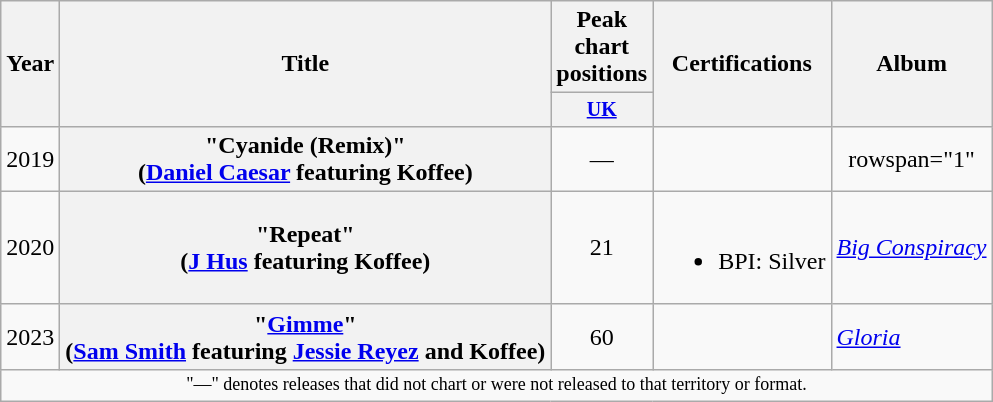<table class="wikitable plainrowheaders" style="text-align:center;">
<tr>
<th rowspan="2">Year</th>
<th rowspan="2">Title</th>
<th colspan="1">Peak chart positions</th>
<th rowspan="2">Certifications</th>
<th rowspan="2">Album</th>
</tr>
<tr style="font-size:smaller;">
<th style="width:3em;"><a href='#'>UK</a><br></th>
</tr>
<tr>
<td rowspan="1">2019</td>
<th scope="row">"Cyanide (Remix)"<br><span>(<a href='#'>Daniel Caesar</a> featuring Koffee)</span></th>
<td>—</td>
<td></td>
<td>rowspan="1" </td>
</tr>
<tr>
<td rowspan="1">2020</td>
<th scope="row">"Repeat"<br><span>(<a href='#'>J Hus</a> featuring Koffee)</span></th>
<td>21</td>
<td><br><ul><li>BPI: Silver</li></ul></td>
<td style="text-align:left;" rowspan="1"><em><a href='#'>Big Conspiracy</a></em></td>
</tr>
<tr>
<td>2023</td>
<th scope="row">"<a href='#'>Gimme</a>"<br><span>(<a href='#'>Sam Smith</a> featuring <a href='#'>Jessie Reyez</a> and Koffee)</span></th>
<td>60</td>
<td></td>
<td style="text-align:left;"><em><a href='#'>Gloria</a></em></td>
</tr>
<tr>
<td colspan="7" style="font-size:9pt">"—" denotes releases that did not chart or were not released to that territory or format.</td>
</tr>
</table>
